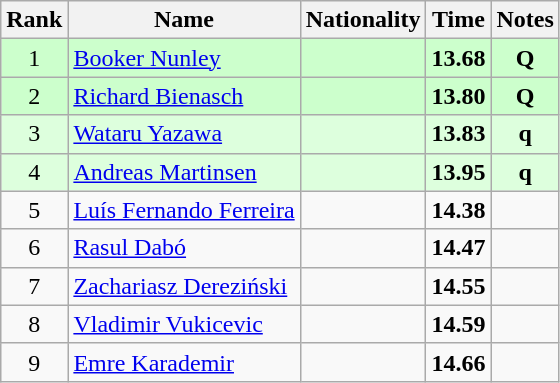<table class="wikitable sortable" style="text-align:center">
<tr>
<th>Rank</th>
<th>Name</th>
<th>Nationality</th>
<th>Time</th>
<th>Notes</th>
</tr>
<tr bgcolor=ccffcc>
<td>1</td>
<td align=left><a href='#'>Booker Nunley</a></td>
<td align=left></td>
<td><strong>13.68</strong></td>
<td><strong>Q</strong></td>
</tr>
<tr bgcolor=ccffcc>
<td>2</td>
<td align=left><a href='#'>Richard Bienasch</a></td>
<td align=left></td>
<td><strong>13.80</strong></td>
<td><strong>Q</strong></td>
</tr>
<tr bgcolor=ddffdd>
<td>3</td>
<td align=left><a href='#'>Wataru Yazawa</a></td>
<td align=left></td>
<td><strong>13.83</strong></td>
<td><strong>q</strong></td>
</tr>
<tr bgcolor=ddffdd>
<td>4</td>
<td align=left><a href='#'>Andreas Martinsen</a></td>
<td align=left></td>
<td><strong>13.95</strong></td>
<td><strong>q</strong></td>
</tr>
<tr>
<td>5</td>
<td align=left><a href='#'>Luís Fernando Ferreira</a></td>
<td align=left></td>
<td><strong>14.38</strong></td>
<td></td>
</tr>
<tr>
<td>6</td>
<td align=left><a href='#'>Rasul Dabó</a></td>
<td align=left></td>
<td><strong>14.47</strong></td>
<td></td>
</tr>
<tr>
<td>7</td>
<td align=left><a href='#'>Zachariasz Dereziński</a></td>
<td align=left></td>
<td><strong>14.55</strong></td>
<td></td>
</tr>
<tr>
<td>8</td>
<td align=left><a href='#'>Vladimir Vukicevic</a></td>
<td align=left></td>
<td><strong>14.59</strong></td>
<td></td>
</tr>
<tr>
<td>9</td>
<td align=left><a href='#'>Emre Karademir</a></td>
<td align=left></td>
<td><strong>14.66</strong></td>
<td></td>
</tr>
</table>
